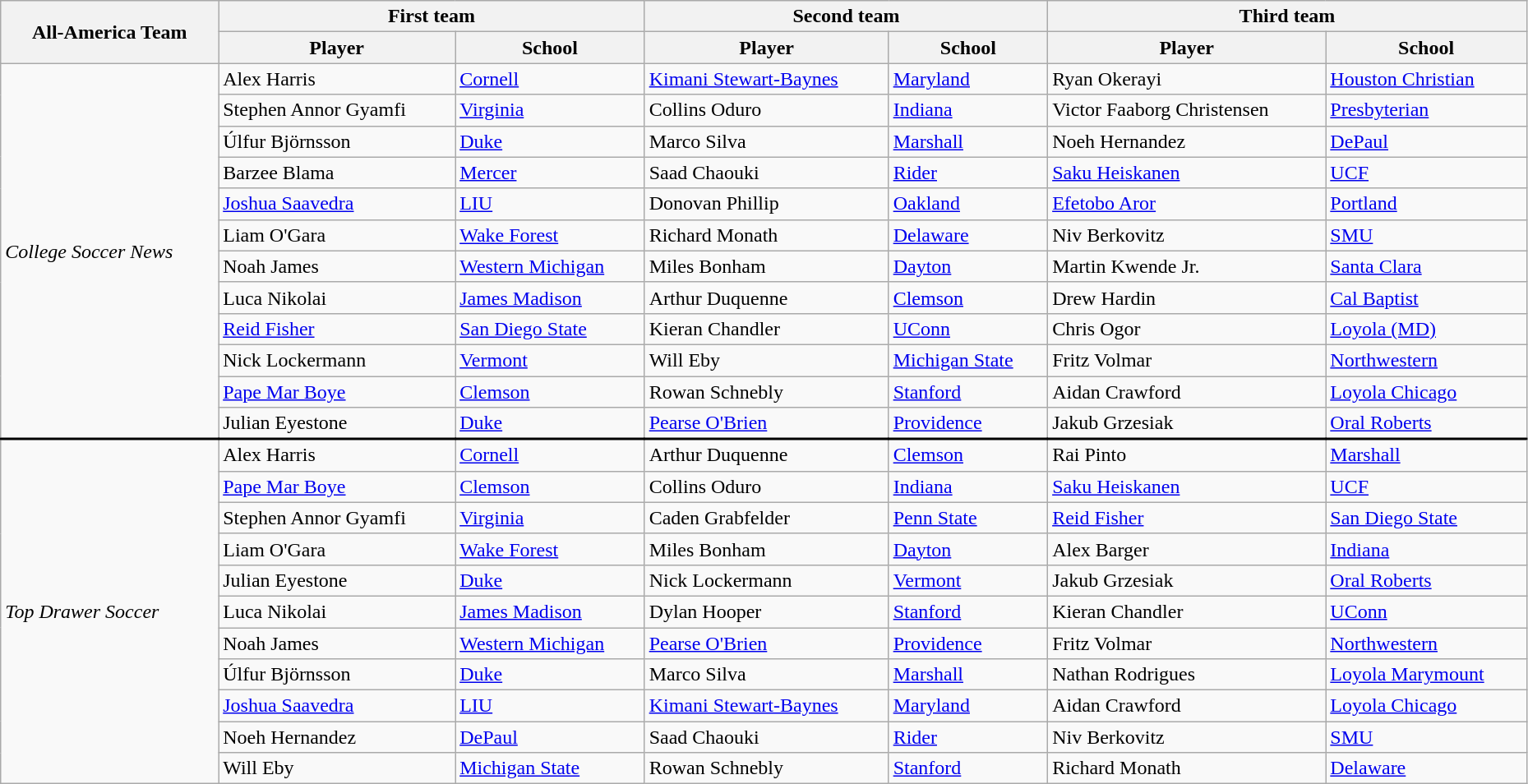<table class="wikitable" style="width:98%;">
<tr>
<th rowspan="2">All-America Team</th>
<th colspan="2">First team</th>
<th colspan="2">Second team</th>
<th colspan="2">Third team</th>
</tr>
<tr>
<th>Player</th>
<th>School</th>
<th>Player</th>
<th>School</th>
<th>Player</th>
<th>School</th>
</tr>
<tr>
<td rowspan="12"><em>College Soccer News</em></td>
<td> Alex Harris</td>
<td><a href='#'>Cornell</a></td>
<td> <a href='#'>Kimani Stewart-Baynes</a></td>
<td><a href='#'>Maryland</a></td>
<td> Ryan Okerayi</td>
<td><a href='#'>Houston Christian</a></td>
</tr>
<tr>
<td> Stephen Annor Gyamfi</td>
<td><a href='#'>Virginia</a></td>
<td> Collins Oduro</td>
<td><a href='#'>Indiana</a></td>
<td> Victor Faaborg Christensen</td>
<td><a href='#'>Presbyterian</a></td>
</tr>
<tr>
<td> Úlfur Björnsson</td>
<td><a href='#'>Duke</a></td>
<td> Marco Silva</td>
<td><a href='#'>Marshall</a></td>
<td> Noeh Hernandez</td>
<td><a href='#'>DePaul</a></td>
</tr>
<tr>
<td> Barzee Blama</td>
<td><a href='#'>Mercer</a></td>
<td> Saad Chaouki</td>
<td><a href='#'>Rider</a></td>
<td> <a href='#'>Saku Heiskanen</a></td>
<td><a href='#'>UCF</a></td>
</tr>
<tr>
<td> <a href='#'>Joshua Saavedra</a></td>
<td><a href='#'>LIU</a></td>
<td> Donovan Phillip</td>
<td><a href='#'>Oakland</a></td>
<td> <a href='#'>Efetobo Aror</a></td>
<td><a href='#'>Portland</a></td>
</tr>
<tr>
<td> Liam O'Gara</td>
<td><a href='#'>Wake Forest</a></td>
<td> Richard Monath</td>
<td><a href='#'>Delaware</a></td>
<td> Niv Berkovitz</td>
<td><a href='#'>SMU</a></td>
</tr>
<tr>
<td> Noah James</td>
<td><a href='#'>Western Michigan</a></td>
<td> Miles Bonham</td>
<td><a href='#'>Dayton</a></td>
<td> Martin Kwende Jr.</td>
<td><a href='#'>Santa Clara</a></td>
</tr>
<tr>
<td> Luca Nikolai</td>
<td><a href='#'>James Madison</a></td>
<td> Arthur Duquenne</td>
<td><a href='#'>Clemson</a></td>
<td> Drew Hardin</td>
<td><a href='#'>Cal Baptist</a></td>
</tr>
<tr>
<td> <a href='#'>Reid Fisher</a></td>
<td><a href='#'>San Diego State</a></td>
<td> Kieran Chandler</td>
<td><a href='#'>UConn</a></td>
<td> Chris Ogor</td>
<td><a href='#'>Loyola (MD)</a></td>
</tr>
<tr>
<td> Nick Lockermann</td>
<td><a href='#'>Vermont</a></td>
<td> Will Eby</td>
<td><a href='#'>Michigan State</a></td>
<td> Fritz Volmar</td>
<td><a href='#'>Northwestern</a></td>
</tr>
<tr>
<td> <a href='#'>Pape Mar Boye</a></td>
<td><a href='#'>Clemson</a></td>
<td> Rowan Schnebly</td>
<td><a href='#'>Stanford</a></td>
<td> Aidan Crawford</td>
<td><a href='#'>Loyola Chicago</a></td>
</tr>
<tr>
<td> Julian Eyestone</td>
<td><a href='#'>Duke</a></td>
<td> <a href='#'>Pearse O'Brien</a></td>
<td><a href='#'>Providence</a></td>
<td> Jakub Grzesiak</td>
<td><a href='#'>Oral Roberts</a></td>
</tr>
<tr style="border-top:2px solid black;">
<td rowspan="11"><em>Top Drawer Soccer</em></td>
<td> Alex Harris</td>
<td><a href='#'>Cornell</a></td>
<td> Arthur Duquenne</td>
<td><a href='#'>Clemson</a></td>
<td> Rai Pinto</td>
<td><a href='#'>Marshall</a></td>
</tr>
<tr>
<td> <a href='#'>Pape Mar Boye</a></td>
<td><a href='#'>Clemson</a></td>
<td> Collins Oduro</td>
<td><a href='#'>Indiana</a></td>
<td> <a href='#'>Saku Heiskanen</a></td>
<td><a href='#'>UCF</a></td>
</tr>
<tr>
<td> Stephen Annor Gyamfi</td>
<td><a href='#'>Virginia</a></td>
<td> Caden Grabfelder</td>
<td><a href='#'>Penn State</a></td>
<td> <a href='#'>Reid Fisher</a></td>
<td><a href='#'>San Diego State</a></td>
</tr>
<tr>
<td> Liam O'Gara</td>
<td><a href='#'>Wake Forest</a></td>
<td> Miles Bonham</td>
<td><a href='#'>Dayton</a></td>
<td> Alex Barger</td>
<td><a href='#'>Indiana</a></td>
</tr>
<tr>
<td> Julian Eyestone</td>
<td><a href='#'>Duke</a></td>
<td> Nick Lockermann</td>
<td><a href='#'>Vermont</a></td>
<td> Jakub Grzesiak</td>
<td><a href='#'>Oral Roberts</a></td>
</tr>
<tr>
<td> Luca Nikolai</td>
<td><a href='#'>James Madison</a></td>
<td> Dylan Hooper</td>
<td><a href='#'>Stanford</a></td>
<td> Kieran Chandler</td>
<td><a href='#'>UConn</a></td>
</tr>
<tr>
<td> Noah James</td>
<td><a href='#'>Western Michigan</a></td>
<td> <a href='#'>Pearse O'Brien</a></td>
<td><a href='#'>Providence</a></td>
<td> Fritz Volmar</td>
<td><a href='#'>Northwestern</a></td>
</tr>
<tr>
<td> Úlfur Björnsson</td>
<td><a href='#'>Duke</a></td>
<td> Marco Silva</td>
<td><a href='#'>Marshall</a></td>
<td> Nathan Rodrigues</td>
<td><a href='#'>Loyola Marymount</a></td>
</tr>
<tr>
<td> <a href='#'>Joshua Saavedra</a></td>
<td><a href='#'>LIU</a></td>
<td> <a href='#'>Kimani Stewart-Baynes</a></td>
<td><a href='#'>Maryland</a></td>
<td> Aidan Crawford</td>
<td><a href='#'>Loyola Chicago</a></td>
</tr>
<tr>
<td> Noeh Hernandez</td>
<td><a href='#'>DePaul</a></td>
<td> Saad Chaouki</td>
<td><a href='#'>Rider</a></td>
<td> Niv Berkovitz</td>
<td><a href='#'>SMU</a></td>
</tr>
<tr>
<td> Will Eby</td>
<td><a href='#'>Michigan State</a></td>
<td> Rowan Schnebly</td>
<td><a href='#'>Stanford</a></td>
<td> Richard Monath</td>
<td><a href='#'>Delaware</a></td>
</tr>
</table>
